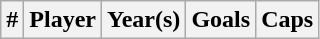<table class="wikitable sortable">
<tr>
<th width =>#</th>
<th width =>Player</th>
<th width =>Year(s)</th>
<th width =>Goals</th>
<th width =>Caps<br></th>
</tr>
</table>
